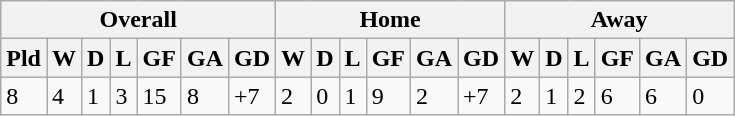<table class="wikitable">
<tr>
<th colspan="7">Overall</th>
<th colspan="6">Home</th>
<th colspan="6">Away</th>
</tr>
<tr>
<th><abbr>Pld</abbr></th>
<th><abbr>W</abbr></th>
<th><abbr>D</abbr></th>
<th><abbr>L</abbr></th>
<th><abbr>GF</abbr></th>
<th><abbr>GA</abbr></th>
<th><abbr>GD</abbr></th>
<th><abbr>W</abbr></th>
<th><abbr>D</abbr></th>
<th><abbr>L</abbr></th>
<th><abbr>GF</abbr></th>
<th><abbr>GA</abbr></th>
<th><abbr>GD</abbr></th>
<th><abbr>W</abbr></th>
<th><abbr>D</abbr></th>
<th><abbr>L</abbr></th>
<th><abbr>GF</abbr></th>
<th><abbr>GA</abbr></th>
<th><abbr>GD</abbr></th>
</tr>
<tr>
<td>8</td>
<td>4</td>
<td>1</td>
<td>3</td>
<td>15</td>
<td>8</td>
<td>+7</td>
<td>2</td>
<td>0</td>
<td>1</td>
<td>9</td>
<td>2</td>
<td>+7</td>
<td>2</td>
<td>1</td>
<td>2</td>
<td>6</td>
<td>6</td>
<td>0</td>
</tr>
</table>
